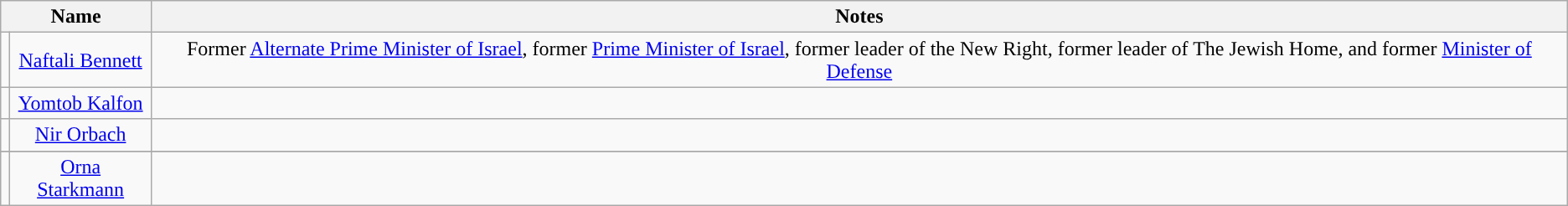<table class="wikitable" style="text-align: center;">
<tr>
<th colspan="2">Name</th>
<th>Notes</th>
</tr>
<tr>
<td style="background: "></td>
<td><a href='#'>Naftali Bennett</a></td>
<td>Former <a href='#'>Alternate Prime Minister of Israel</a>, former <a href='#'>Prime Minister of Israel</a>, former leader of the New Right, former leader of The Jewish Home, and former <a href='#'>Minister of Defense</a></td>
</tr>
<tr>
<td style="background: "></td>
<td><a href='#'>Yomtob Kalfon</a></td>
<td></td>
</tr>
<tr>
<td style="background: "></td>
<td><a href='#'>Nir Orbach</a></td>
<td></td>
</tr>
<tr>
</tr>
<tr>
<td style="background: "></td>
<td><a href='#'>Orna Starkmann</a></td>
<td></td>
</tr>
</table>
